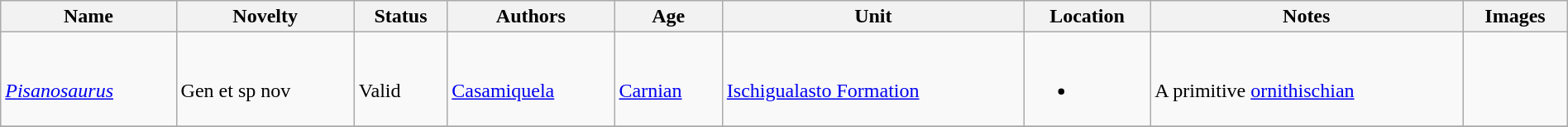<table class="wikitable sortable" align="center" width="100%">
<tr>
<th>Name</th>
<th>Novelty</th>
<th>Status</th>
<th>Authors</th>
<th>Age</th>
<th>Unit</th>
<th>Location</th>
<th>Notes</th>
<th>Images</th>
</tr>
<tr>
<td><br><em><a href='#'>Pisanosaurus</a></em></td>
<td><br>Gen et sp nov</td>
<td><br>Valid</td>
<td><br><a href='#'>Casamiquela</a></td>
<td><br><a href='#'>Carnian</a></td>
<td><br><a href='#'>Ischigualasto Formation</a></td>
<td><br><ul><li></li></ul></td>
<td><br>A primitive <a href='#'>ornithischian</a></td>
<td></td>
</tr>
<tr>
</tr>
</table>
